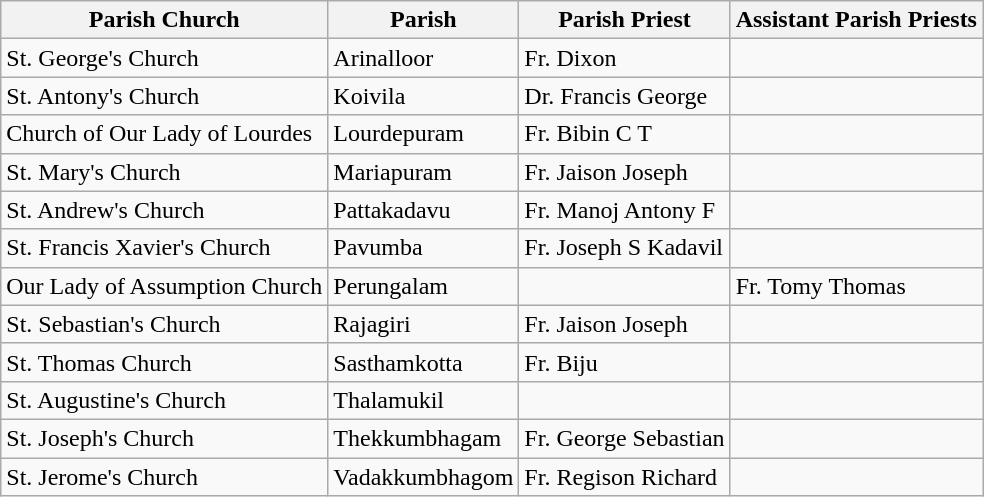<table class="wikitable">
<tr>
<th>Parish Church</th>
<th>Parish</th>
<th>Parish Priest</th>
<th>Assistant Parish Priests</th>
</tr>
<tr>
<td>St. George's Church</td>
<td>Arinalloor</td>
<td>Fr. Dixon</td>
<td></td>
</tr>
<tr>
<td>St. Antony's Church</td>
<td>Koivila</td>
<td>Dr. Francis George</td>
<td></td>
</tr>
<tr>
<td>Church of Our Lady of Lourdes</td>
<td>Lourdepuram</td>
<td>Fr. Bibin C T</td>
<td></td>
</tr>
<tr>
<td>St. Mary's Church</td>
<td>Mariapuram</td>
<td>Fr. Jaison Joseph</td>
<td></td>
</tr>
<tr>
<td>St. Andrew's Church</td>
<td>Pattakadavu</td>
<td>Fr. Manoj Antony F</td>
<td></td>
</tr>
<tr>
<td>St. Francis Xavier's Church</td>
<td>Pavumba</td>
<td>Fr. Joseph S Kadavil</td>
<td></td>
</tr>
<tr>
<td>Our Lady of Assumption Church</td>
<td>Perungalam</td>
<td></td>
<td>Fr. Tomy Thomas</td>
</tr>
<tr>
<td>St. Sebastian's Church</td>
<td>Rajagiri</td>
<td>Fr. Jaison Joseph</td>
<td></td>
</tr>
<tr>
<td>St. Thomas Church</td>
<td>Sasthamkotta</td>
<td>Fr. Biju</td>
<td></td>
</tr>
<tr>
<td>St. Augustine's Church</td>
<td>Thalamukil</td>
<td></td>
<td></td>
</tr>
<tr>
<td>St. Joseph's Church</td>
<td>Thekkumbhagam</td>
<td>Fr. George Sebastian</td>
<td></td>
</tr>
<tr>
<td>St. Jerome's Church</td>
<td>Vadakkumbhagom</td>
<td>Fr. Regison Richard</td>
<td></td>
</tr>
</table>
